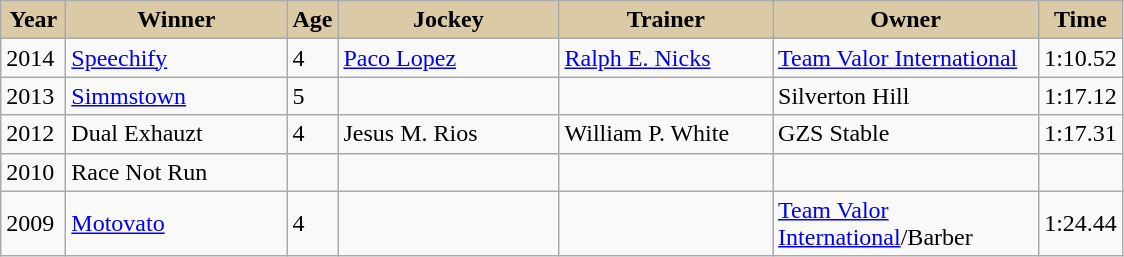<table class="wikitable sortable">
<tr>
<th style="background-color:#DACAA5; width:36px">Year <br></th>
<th style="background-color:#DACAA5; width:140px">Winner <br></th>
<th style="background-color:#DACAA5; width:20px">Age <br></th>
<th style="background-color:#DACAA5; width:140px">Jockey <br></th>
<th style="background-color:#DACAA5; width:135px">Trainer <br></th>
<th style="background-color:#DACAA5; width:170px">Owner <br></th>
<th style="background-color:#DACAA5; width:40px">Time <br></th>
</tr>
<tr>
<td>2014</td>
<td><a href='#'>Speechify</a></td>
<td>4</td>
<td><a href='#'>Paco Lopez</a></td>
<td><a href='#'>Ralph E. Nicks</a></td>
<td><a href='#'>Team Valor International</a></td>
<td>1:10.52</td>
</tr>
<tr>
<td>2013</td>
<td><a href='#'>Simmstown</a></td>
<td>5</td>
<td></td>
<td></td>
<td>Silverton Hill</td>
<td>1:17.12</td>
</tr>
<tr>
<td>2012</td>
<td>Dual Exhauzt</td>
<td>4</td>
<td>Jesus M. Rios</td>
<td>William P. White</td>
<td>GZS Stable</td>
<td>1:17.31</td>
</tr>
<tr>
<td>2010</td>
<td>Race Not Run</td>
<td></td>
<td></td>
<td></td>
<td></td>
<td></td>
</tr>
<tr>
<td>2009</td>
<td><a href='#'>Motovato</a></td>
<td>4</td>
<td></td>
<td></td>
<td><a href='#'>Team Valor International</a>/Barber</td>
<td>1:24.44</td>
</tr>
</table>
